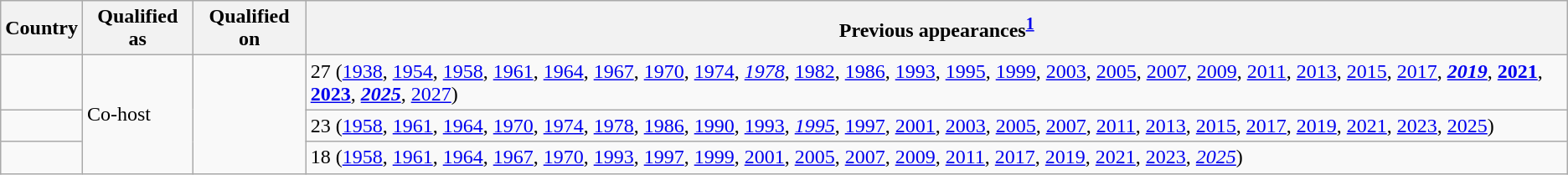<table class="wikitable sortable">
<tr>
<th>Country</th>
<th>Qualified as</th>
<th>Qualified on</th>
<th>Previous appearances<sup><strong><a href='#'>1</a></strong></sup></th>
</tr>
<tr>
<td></td>
<td rowspan=3>Co-host</td>
<td rowspan=3></td>
<td>27 (<a href='#'>1938</a>, <a href='#'>1954</a>, <a href='#'>1958</a>, <a href='#'>1961</a>, <a href='#'>1964</a>, <a href='#'>1967</a>, <a href='#'>1970</a>, <a href='#'>1974</a>, <em><a href='#'>1978</a></em>, <a href='#'>1982</a>, <a href='#'>1986</a>, <a href='#'>1993</a>, <a href='#'>1995</a>, <a href='#'>1999</a>, <a href='#'>2003</a>, <a href='#'>2005</a>, <a href='#'>2007</a>, <a href='#'>2009</a>, <a href='#'>2011</a>, <a href='#'>2013</a>, <a href='#'>2015</a>, <a href='#'>2017</a>, <strong><em><a href='#'>2019</a></em></strong>, <a href='#'><strong>2021</strong></a>, <strong><a href='#'>2023</a></strong>, <strong><em><a href='#'>2025</a></em></strong>, <a href='#'>2027</a>)</td>
</tr>
<tr>
<td></td>
<td>23 (<a href='#'>1958</a>, <a href='#'>1961</a>, <a href='#'>1964</a>, <a href='#'>1970</a>, <a href='#'>1974</a>, <a href='#'>1978</a>, <a href='#'>1986</a>, <a href='#'>1990</a>, <a href='#'>1993</a>, <em><a href='#'>1995</a></em>, <a href='#'>1997</a>, <a href='#'>2001</a>, <a href='#'>2003</a>, <a href='#'>2005</a>, <a href='#'>2007</a>, <a href='#'>2011</a>, <a href='#'>2013</a>, <a href='#'>2015</a>, <a href='#'>2017</a>, <a href='#'>2019</a>, <a href='#'>2021</a>, <a href='#'>2023</a>, <a href='#'>2025</a>)</td>
</tr>
<tr>
<td></td>
<td>18 (<a href='#'>1958</a>, <a href='#'>1961</a>, <a href='#'>1964</a>, <a href='#'>1967</a>, <a href='#'>1970</a>, <a href='#'>1993</a>, <a href='#'>1997</a>, <a href='#'>1999</a>, <a href='#'>2001</a>, <a href='#'>2005</a>, <a href='#'>2007</a>, <a href='#'>2009</a>, <a href='#'>2011</a>, <a href='#'>2017</a>, <a href='#'>2019</a>, <a href='#'>2021</a>, <a href='#'>2023</a>, <em><a href='#'>2025</a></em>)</td>
</tr>
</table>
